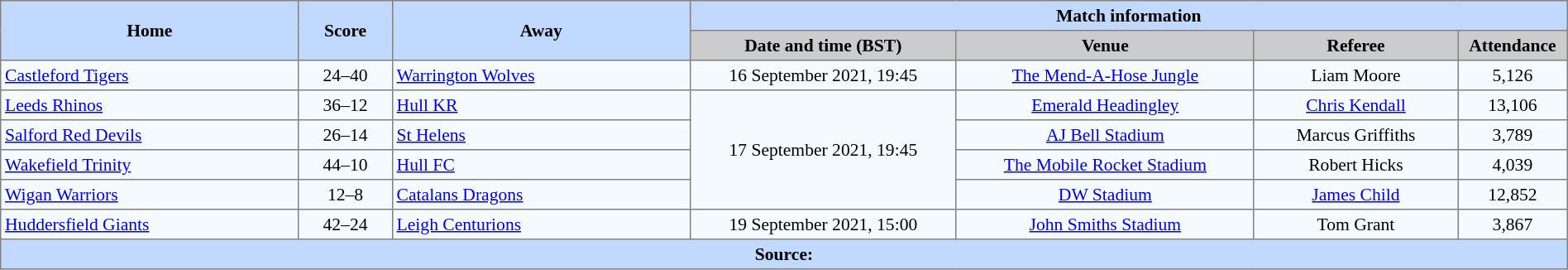<table border=1 style="border-collapse:collapse; font-size:90%; text-align:center;" cellpadding=3 cellspacing=0 width=100%>
<tr style="background:#C1D8ff;">
<th scope="col" rowspan=2 width=19%>Home</th>
<th scope="col" rowspan=2 width=6%>Score</th>
<th scope="col" rowspan=2 width=19%>Away</th>
<th colspan=4>Match information</th>
</tr>
<tr style="background:#CCCCCC;">
<th scope="col" width=17%>Date and time (BST)</th>
<th scope="col" width=19%>Venue</th>
<th scope="col" width=13%>Referee</th>
<th scope="col" width=7%>Attendance</th>
</tr>
<tr style="background:#F5FAFF;">
<td style="text-align:left;"> <a href='#'>Castleford Tigers</a></td>
<td>24–40</td>
<td style="text-align:left;"> <a href='#'>Warrington Wolves</a></td>
<td>16 September 2021, 19:45</td>
<td><a href='#'>The Mend-A-Hose Jungle</a></td>
<td>Liam Moore</td>
<td>5,126</td>
</tr>
<tr style="background:#F5FAFF;">
<td style="text-align:left;"> <a href='#'>Leeds Rhinos</a></td>
<td>36–12</td>
<td style="text-align:left;"> <a href='#'>Hull KR</a></td>
<td rowspan=4>17 September 2021, 19:45</td>
<td><a href='#'>Emerald Headingley</a></td>
<td><a href='#'>Chris Kendall</a></td>
<td>13,106</td>
</tr>
<tr style="background:#F5FAFF;">
<td style="text-align:left;"> <a href='#'>Salford Red Devils</a></td>
<td>26–14</td>
<td style="text-align:left;"> <a href='#'>St Helens</a></td>
<td><a href='#'>AJ Bell Stadium</a></td>
<td>Marcus Griffiths</td>
<td>3,789</td>
</tr>
<tr style="background:#F5FAFF;">
<td style="text-align:left;"> <a href='#'>Wakefield Trinity</a></td>
<td>44–10</td>
<td style="text-align:left;"> <a href='#'>Hull FC</a></td>
<td><a href='#'>The Mobile Rocket Stadium</a></td>
<td>Robert Hicks</td>
<td>4,039</td>
</tr>
<tr style="background:#F5FAFF;">
<td style="text-align:left;"> <a href='#'>Wigan Warriors</a></td>
<td>12–8</td>
<td style="text-align:left;"> <a href='#'>Catalans Dragons</a></td>
<td><a href='#'>DW Stadium</a></td>
<td><a href='#'>James Child</a></td>
<td>12,852</td>
</tr>
<tr style="background:#F5FAFF;">
<td style="text-align:left;"> <a href='#'>Huddersfield Giants</a></td>
<td>42–24</td>
<td style="text-align:left;"> <a href='#'>Leigh Centurions</a></td>
<td>19 September 2021, 15:00</td>
<td><a href='#'>John Smiths Stadium</a></td>
<td>Tom Grant</td>
<td>3,867</td>
</tr>
<tr style="background:#c1d8ff;">
<th colspan=7>Source:</th>
</tr>
</table>
